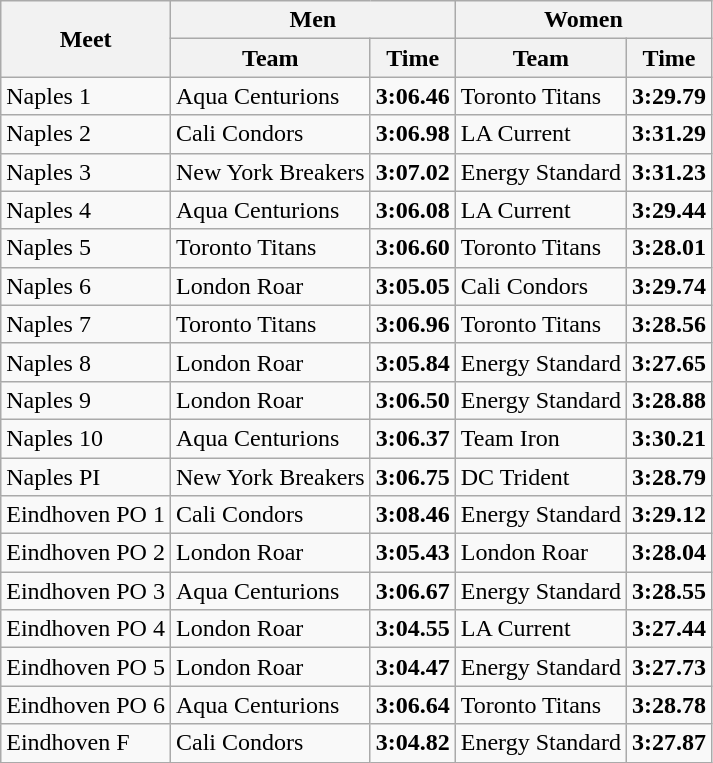<table class="wikitable">
<tr>
<th rowspan="2">Meet</th>
<th colspan="2">Men</th>
<th colspan="2">Women</th>
</tr>
<tr>
<th>Team</th>
<th>Time</th>
<th>Team</th>
<th>Time</th>
</tr>
<tr>
<td>Naples 1</td>
<td> Aqua Centurions</td>
<td><strong>3:06.46 </strong></td>
<td> Toronto Titans</td>
<td><strong> 3:29.79 </strong></td>
</tr>
<tr>
<td>Naples 2</td>
<td> Cali Condors</td>
<td><strong>3:06.98 </strong></td>
<td> LA Current</td>
<td><strong> 3:31.29 </strong></td>
</tr>
<tr>
<td>Naples 3</td>
<td> New York Breakers</td>
<td><strong>3:07.02 </strong></td>
<td> Energy Standard</td>
<td><strong> 3:31.23 </strong></td>
</tr>
<tr>
<td>Naples 4</td>
<td> Aqua Centurions</td>
<td><strong>3:06.08 </strong></td>
<td> LA Current</td>
<td><strong> 3:29.44 </strong></td>
</tr>
<tr>
<td>Naples 5</td>
<td> Toronto Titans</td>
<td><strong>3:06.60 </strong></td>
<td> Toronto Titans</td>
<td><strong> 3:28.01 </strong></td>
</tr>
<tr>
<td>Naples 6</td>
<td> London Roar</td>
<td><strong>3:05.05</strong></td>
<td> Cali Condors</td>
<td><strong> 3:29.74 </strong></td>
</tr>
<tr>
<td>Naples 7</td>
<td> Toronto Titans</td>
<td><strong>3:06.96 </strong></td>
<td> Toronto Titans</td>
<td><strong> 3:28.56 </strong></td>
</tr>
<tr>
<td>Naples 8</td>
<td> London Roar</td>
<td><strong>3:05.84</strong></td>
<td> Energy Standard</td>
<td><strong> 3:27.65 </strong></td>
</tr>
<tr>
<td>Naples 9</td>
<td> London Roar</td>
<td><strong>3:06.50</strong></td>
<td> Energy Standard</td>
<td><strong> 3:28.88 </strong></td>
</tr>
<tr>
<td>Naples 10</td>
<td> Aqua Centurions</td>
<td><strong>3:06.37 </strong></td>
<td> Team Iron</td>
<td><strong> 3:30.21 </strong></td>
</tr>
<tr>
<td>Naples PI</td>
<td> New York Breakers</td>
<td><strong>3:06.75 </strong></td>
<td> DC Trident</td>
<td><strong> 3:28.79 </strong></td>
</tr>
<tr>
<td>Eindhoven PO 1</td>
<td> Cali Condors</td>
<td><strong>3:08.46 </strong></td>
<td> Energy Standard</td>
<td><strong> 3:29.12 </strong></td>
</tr>
<tr>
<td>Eindhoven PO 2</td>
<td> London Roar</td>
<td><strong>3:05.43</strong></td>
<td> London Roar</td>
<td><strong> 3:28.04 </strong></td>
</tr>
<tr>
<td>Eindhoven PO 3</td>
<td> Aqua Centurions</td>
<td><strong>3:06.67 </strong></td>
<td> Energy Standard</td>
<td><strong> 3:28.55 </strong></td>
</tr>
<tr>
<td>Eindhoven PO 4</td>
<td> London Roar</td>
<td><strong>3:04.55 </strong></td>
<td> LA Current</td>
<td><strong> 3:27.44 </strong></td>
</tr>
<tr>
<td>Eindhoven PO 5</td>
<td> London Roar</td>
<td><strong>3:04.47 </strong></td>
<td> Energy Standard</td>
<td><strong> 3:27.73 </strong></td>
</tr>
<tr>
<td>Eindhoven PO 6</td>
<td> Aqua Centurions</td>
<td><strong>3:06.64 </strong></td>
<td> Toronto Titans</td>
<td><strong> 3:28.78 </strong></td>
</tr>
<tr>
<td>Eindhoven F</td>
<td> Cali Condors</td>
<td><strong>3:04.82 </strong></td>
<td> Energy Standard</td>
<td><strong> 3:27.87 </strong></td>
</tr>
</table>
